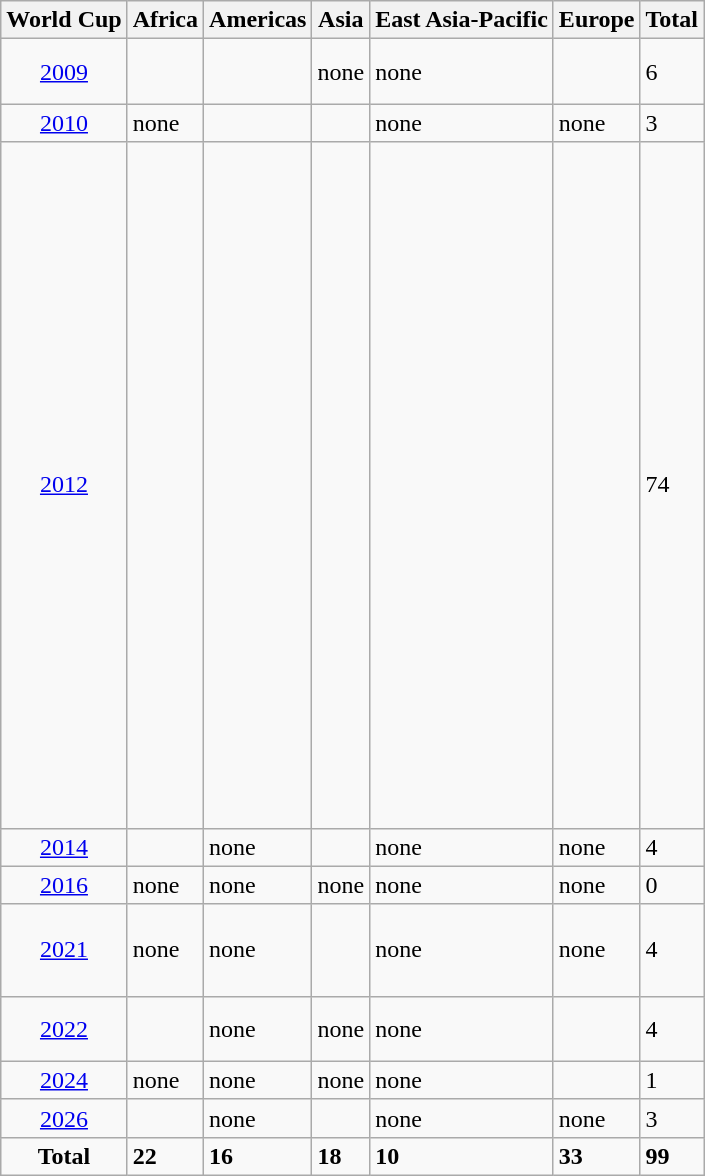<table class="wikitable" style="text-align: left;">
<tr>
<th>World Cup</th>
<th>Africa</th>
<th>Americas</th>
<th>Asia</th>
<th>East Asia-Pacific</th>
<th>Europe</th>
<th>Total</th>
</tr>
<tr>
<td style="text-align:center;"><a href='#'>2009</a></td>
<td><em></em></td>
<td><br></td>
<td>none</td>
<td>none</td>
<td><br><br><em></em></td>
<td>6</td>
</tr>
<tr>
<td style="text-align:center;"><a href='#'>2010</a></td>
<td>none</td>
<td></td>
<td><br></td>
<td>none</td>
<td>none</td>
<td>3</td>
</tr>
<tr>
<td style="text-align:center;"><a href='#'>2012</a></td>
<td><br><br><br><br><br><br><br><br><br><br><br><br><br><br><br><br></td>
<td><br><br><br><br><br><br><br><br><br><br><br><br></td>
<td><br><br><br><br><br><br><br></td>
<td><br><br><br><br><br><br><br><br><br></td>
<td><br><br><br><br><br><br><br><br><br><br><br><br><br><br><br><br><br><br><br><br><br><br><br><br><br></td>
<td>74</td>
</tr>
<tr>
<td style="text-align:center;"><a href='#'>2014</a></td>
<td><br></td>
<td>none</td>
<td><br></td>
<td>none</td>
<td>none</td>
<td>4</td>
</tr>
<tr>
<td style="text-align:center;"><a href='#'>2016</a></td>
<td>none</td>
<td>none</td>
<td>none</td>
<td>none</td>
<td>none</td>
<td>0</td>
</tr>
<tr>
<td style="text-align:center;"><a href='#'>2021</a></td>
<td>none</td>
<td>none</td>
<td><br><br><br></td>
<td>none</td>
<td>none</td>
<td>4</td>
</tr>
<tr>
<td style="text-align:center;"><a href='#'>2022</a></td>
<td><em></em></td>
<td>none</td>
<td>none</td>
<td>none</td>
<td><br><br></td>
<td>4</td>
</tr>
<tr>
<td style="text-align:center;"><a href='#'>2024</a></td>
<td>none</td>
<td>none</td>
<td>none</td>
<td>none</td>
<td></td>
<td>1</td>
</tr>
<tr>
<td style="text-align:center;"><a href='#'>2026</a></td>
<td></td>
<td>none</td>
<td><br></td>
<td>none</td>
<td>none</td>
<td>3</td>
</tr>
<tr>
<td style="text-align:center;"><strong>Total</strong></td>
<td><strong>22</strong></td>
<td><strong>16</strong></td>
<td><strong>18</strong></td>
<td><strong>10</strong></td>
<td><strong>33</strong></td>
<td><strong>99</strong></td>
</tr>
</table>
